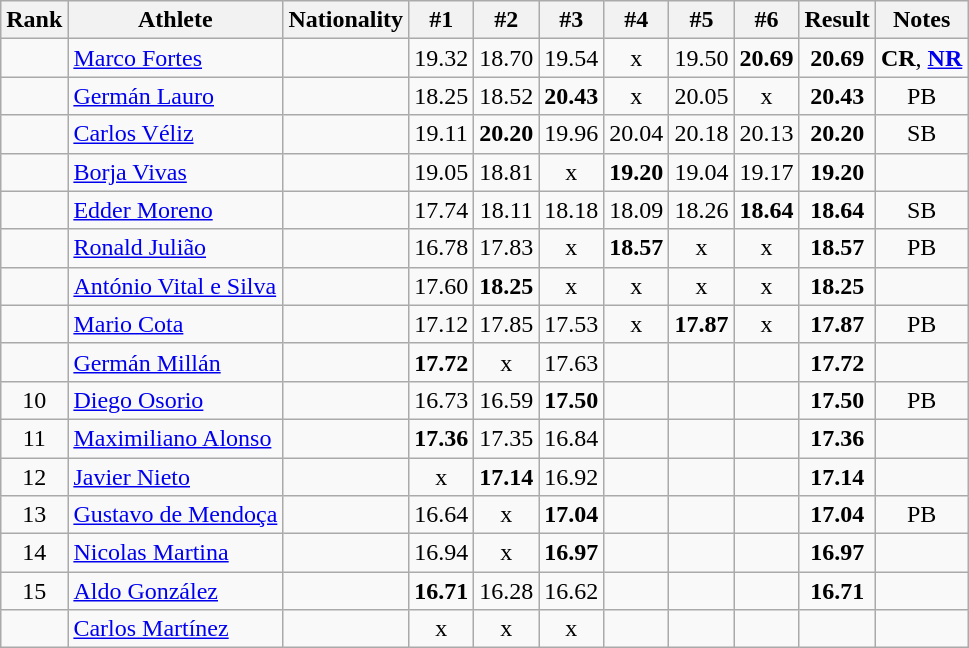<table class="wikitable sortable" style="text-align:center">
<tr>
<th>Rank</th>
<th>Athlete</th>
<th>Nationality</th>
<th>#1</th>
<th>#2</th>
<th>#3</th>
<th>#4</th>
<th>#5</th>
<th>#6</th>
<th>Result</th>
<th>Notes</th>
</tr>
<tr>
<td></td>
<td align="left"><a href='#'>Marco Fortes</a></td>
<td align=left></td>
<td>19.32</td>
<td>18.70</td>
<td>19.54</td>
<td>x</td>
<td>19.50</td>
<td><strong>20.69</strong></td>
<td><strong>20.69</strong></td>
<td><strong>CR</strong>, <strong><a href='#'>NR</a></strong></td>
</tr>
<tr>
<td></td>
<td align="left"><a href='#'>Germán Lauro</a></td>
<td align=left></td>
<td>18.25</td>
<td>18.52</td>
<td><strong>20.43</strong></td>
<td>x</td>
<td>20.05</td>
<td>x</td>
<td><strong>20.43</strong></td>
<td>PB</td>
</tr>
<tr>
<td></td>
<td align="left"><a href='#'>Carlos Véliz</a></td>
<td align=left></td>
<td>19.11</td>
<td><strong>20.20</strong></td>
<td>19.96</td>
<td>20.04</td>
<td>20.18</td>
<td>20.13</td>
<td><strong>20.20</strong></td>
<td>SB</td>
</tr>
<tr>
<td></td>
<td align="left"><a href='#'>Borja Vivas</a></td>
<td align=left></td>
<td>19.05</td>
<td>18.81</td>
<td>x</td>
<td><strong>19.20</strong></td>
<td>19.04</td>
<td>19.17</td>
<td><strong>19.20</strong></td>
<td></td>
</tr>
<tr>
<td></td>
<td align="left"><a href='#'>Edder Moreno</a></td>
<td align=left></td>
<td>17.74</td>
<td>18.11</td>
<td>18.18</td>
<td>18.09</td>
<td>18.26</td>
<td><strong>18.64</strong></td>
<td><strong>18.64</strong></td>
<td>SB</td>
</tr>
<tr>
<td></td>
<td align="left"><a href='#'>Ronald Julião</a></td>
<td align=left></td>
<td>16.78</td>
<td>17.83</td>
<td>x</td>
<td><strong>18.57</strong></td>
<td>x</td>
<td>x</td>
<td><strong>18.57</strong></td>
<td>PB</td>
</tr>
<tr>
<td></td>
<td align="left"><a href='#'>António Vital e Silva</a></td>
<td align=left></td>
<td>17.60</td>
<td><strong>18.25</strong></td>
<td>x</td>
<td>x</td>
<td>x</td>
<td>x</td>
<td><strong>18.25</strong></td>
<td></td>
</tr>
<tr>
<td></td>
<td align="left"><a href='#'>Mario Cota</a></td>
<td align=left></td>
<td>17.12</td>
<td>17.85</td>
<td>17.53</td>
<td>x</td>
<td><strong>17.87</strong></td>
<td>x</td>
<td><strong>17.87</strong></td>
<td>PB</td>
</tr>
<tr>
<td></td>
<td align="left"><a href='#'>Germán Millán</a></td>
<td align=left></td>
<td><strong>17.72</strong></td>
<td>x</td>
<td>17.63</td>
<td></td>
<td></td>
<td></td>
<td><strong>17.72</strong></td>
<td></td>
</tr>
<tr>
<td>10</td>
<td align="left"><a href='#'>Diego Osorio</a></td>
<td align=left></td>
<td>16.73</td>
<td>16.59</td>
<td><strong>17.50</strong></td>
<td></td>
<td></td>
<td></td>
<td><strong>17.50</strong></td>
<td>PB</td>
</tr>
<tr>
<td>11</td>
<td align="left"><a href='#'>Maximiliano Alonso</a></td>
<td align=left></td>
<td><strong>17.36</strong></td>
<td>17.35</td>
<td>16.84</td>
<td></td>
<td></td>
<td></td>
<td><strong>17.36</strong></td>
<td></td>
</tr>
<tr>
<td>12</td>
<td align="left"><a href='#'>Javier Nieto</a></td>
<td align=left></td>
<td>x</td>
<td><strong>17.14</strong></td>
<td>16.92</td>
<td></td>
<td></td>
<td></td>
<td><strong>17.14</strong></td>
<td></td>
</tr>
<tr>
<td>13</td>
<td align="left"><a href='#'>Gustavo de Mendoça</a></td>
<td align=left></td>
<td>16.64</td>
<td>x</td>
<td><strong>17.04</strong></td>
<td></td>
<td></td>
<td></td>
<td><strong>17.04</strong></td>
<td>PB</td>
</tr>
<tr>
<td>14</td>
<td align="left"><a href='#'>Nicolas Martina</a></td>
<td align=left></td>
<td>16.94</td>
<td>x</td>
<td><strong>16.97</strong></td>
<td></td>
<td></td>
<td></td>
<td><strong>16.97</strong></td>
<td></td>
</tr>
<tr>
<td>15</td>
<td align="left"><a href='#'>Aldo González</a></td>
<td align=left></td>
<td><strong>16.71</strong></td>
<td>16.28</td>
<td>16.62</td>
<td></td>
<td></td>
<td></td>
<td><strong>16.71</strong></td>
<td></td>
</tr>
<tr>
<td></td>
<td align="left"><a href='#'>Carlos Martínez</a></td>
<td align=left></td>
<td>x</td>
<td>x</td>
<td>x</td>
<td></td>
<td></td>
<td></td>
<td><strong></strong></td>
<td></td>
</tr>
</table>
